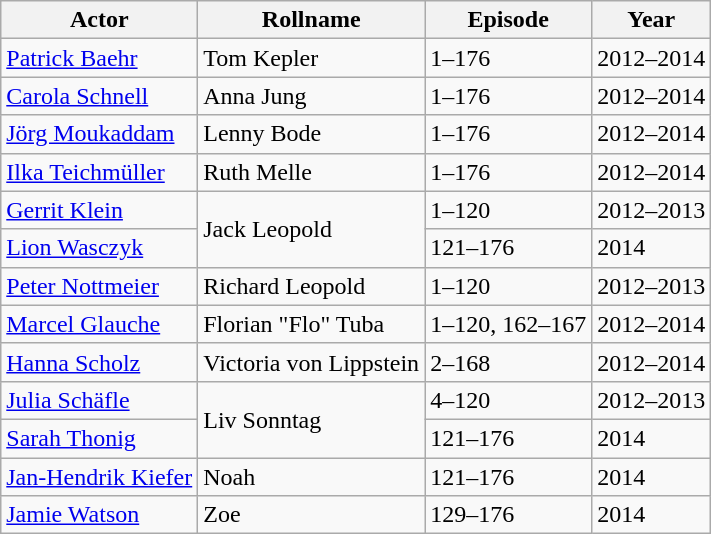<table class="wikitable">
<tr>
<th>Actor</th>
<th>Rollname</th>
<th>Episode</th>
<th>Year</th>
</tr>
<tr>
<td><a href='#'>Patrick Baehr</a></td>
<td>Tom Kepler</td>
<td>1–176</td>
<td>2012–2014</td>
</tr>
<tr>
<td><a href='#'>Carola Schnell</a></td>
<td>Anna Jung</td>
<td>1–176</td>
<td>2012–2014</td>
</tr>
<tr>
<td><a href='#'>Jörg Moukaddam</a></td>
<td>Lenny Bode</td>
<td>1–176</td>
<td>2012–2014</td>
</tr>
<tr>
<td><a href='#'>Ilka Teichmüller</a></td>
<td>Ruth Melle</td>
<td>1–176</td>
<td>2012–2014</td>
</tr>
<tr>
<td><a href='#'>Gerrit Klein</a></td>
<td rowspan="2">Jack Leopold</td>
<td>1–120</td>
<td>2012–2013</td>
</tr>
<tr>
<td><a href='#'>Lion Wasczyk</a></td>
<td>121–176</td>
<td>2014</td>
</tr>
<tr>
<td><a href='#'>Peter Nottmeier</a></td>
<td>Richard Leopold</td>
<td>1–120</td>
<td>2012–2013</td>
</tr>
<tr>
<td><a href='#'>Marcel Glauche</a></td>
<td>Florian "Flo" Tuba</td>
<td>1–120, 162–167</td>
<td>2012–2014</td>
</tr>
<tr>
<td><a href='#'>Hanna Scholz</a></td>
<td>Victoria von Lippstein</td>
<td>2–168</td>
<td>2012–2014</td>
</tr>
<tr>
<td><a href='#'>Julia Schäfle</a></td>
<td rowspan="2">Liv Sonntag</td>
<td>4–120</td>
<td>2012–2013</td>
</tr>
<tr>
<td><a href='#'>Sarah Thonig</a></td>
<td>121–176</td>
<td>2014</td>
</tr>
<tr>
<td><a href='#'>Jan-Hendrik Kiefer</a></td>
<td>Noah</td>
<td>121–176</td>
<td>2014</td>
</tr>
<tr>
<td><a href='#'>Jamie Watson</a></td>
<td>Zoe</td>
<td>129–176</td>
<td>2014</td>
</tr>
</table>
